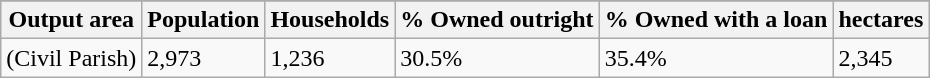<table class="wikitable">
<tr>
</tr>
<tr>
<th>Output area</th>
<th>Population</th>
<th>Households</th>
<th>% Owned outright</th>
<th>% Owned with a loan</th>
<th>hectares</th>
</tr>
<tr>
<td>(Civil Parish)</td>
<td>2,973</td>
<td>1,236</td>
<td>30.5%</td>
<td>35.4%</td>
<td>2,345</td>
</tr>
</table>
